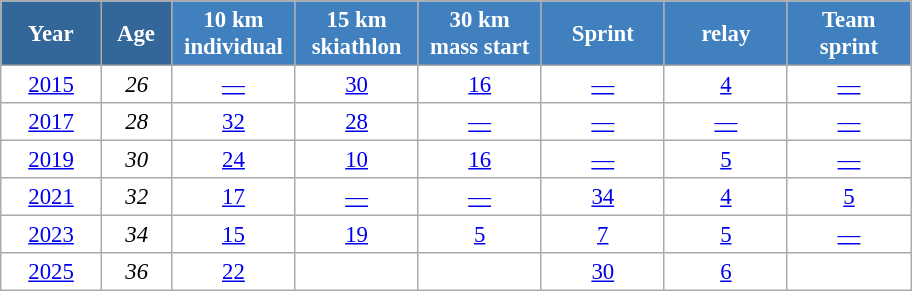<table class="wikitable" style="font-size:95%; text-align:center; border:gray solid 1px; background:#fff;">
<tr>
<th style="background:#369; color:white; width:60px;"> Year </th>
<th style="background:#369; color:white; width:40px;"> Age </th>
<th style="background-color:#4180be; color:white; width:75px;"> 10 km <br> individual </th>
<th style="background-color:#4180be; color:white; width:75px;"> 15 km <br> skiathlon </th>
<th style="background-color:#4180be; color:white; width:75px;"> 30 km <br> mass start </th>
<th style="background-color:#4180be; color:white; width:75px;"> Sprint </th>
<th style="background-color:#4180be; color:white; width:75px;"> relay </th>
<th style="background-color:#4180be; color:white; width:75px;"> Team <br> sprint </th>
</tr>
<tr>
<td><a href='#'>2015</a></td>
<td><em>26</em></td>
<td><a href='#'>—</a></td>
<td><a href='#'>30</a></td>
<td><a href='#'>16</a></td>
<td><a href='#'>—</a></td>
<td><a href='#'>4</a></td>
<td><a href='#'>—</a></td>
</tr>
<tr>
<td><a href='#'>2017</a></td>
<td><em>28</em></td>
<td><a href='#'>32</a></td>
<td><a href='#'>28</a></td>
<td><a href='#'>—</a></td>
<td><a href='#'>—</a></td>
<td><a href='#'>—</a></td>
<td><a href='#'>—</a></td>
</tr>
<tr>
<td><a href='#'>2019</a></td>
<td><em>30</em></td>
<td><a href='#'>24</a></td>
<td><a href='#'>10</a></td>
<td><a href='#'>16</a></td>
<td><a href='#'>—</a></td>
<td><a href='#'>5</a></td>
<td><a href='#'>—</a></td>
</tr>
<tr>
<td><a href='#'>2021</a></td>
<td><em>32</em></td>
<td><a href='#'>17</a></td>
<td><a href='#'>—</a></td>
<td><a href='#'>—</a></td>
<td><a href='#'>34</a></td>
<td><a href='#'>4</a></td>
<td><a href='#'>5</a></td>
</tr>
<tr>
<td><a href='#'>2023</a></td>
<td><em>34</em></td>
<td><a href='#'>15</a></td>
<td><a href='#'>19</a></td>
<td><a href='#'>5</a></td>
<td><a href='#'>7</a></td>
<td><a href='#'>5</a></td>
<td><a href='#'>—</a></td>
</tr>
<tr>
<td><a href='#'>2025</a></td>
<td><em>36</em></td>
<td><a href='#'>22</a></td>
<td></td>
<td></td>
<td><a href='#'>30</a></td>
<td><a href='#'>6</a></td>
<td></td>
</tr>
</table>
